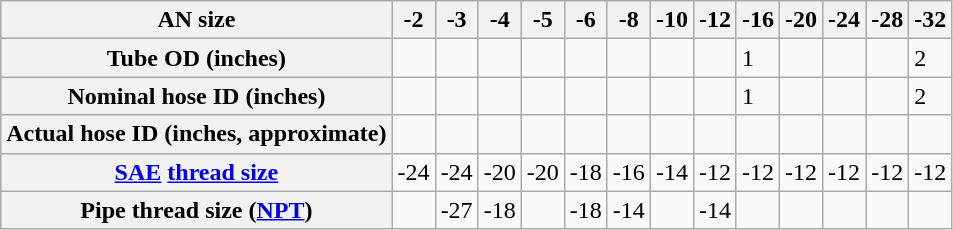<table class="wikitable" border="1">
<tr ---->
<th>AN size</th>
<th>-2</th>
<th>-3</th>
<th>-4</th>
<th>-5</th>
<th>-6</th>
<th>-8</th>
<th>-10</th>
<th>-12</th>
<th>-16</th>
<th>-20</th>
<th>-24</th>
<th>-28</th>
<th>-32</th>
</tr>
<tr ---->
<th>Tube OD (inches)</th>
<td></td>
<td></td>
<td></td>
<td></td>
<td></td>
<td></td>
<td></td>
<td></td>
<td>1</td>
<td></td>
<td></td>
<td></td>
<td>2</td>
</tr>
<tr ---->
<th>Nominal hose ID (inches)</th>
<td></td>
<td></td>
<td></td>
<td></td>
<td></td>
<td></td>
<td></td>
<td></td>
<td>1</td>
<td></td>
<td></td>
<td></td>
<td>2</td>
</tr>
<tr ---->
<th>Actual hose ID (inches, approximate)</th>
<td></td>
<td></td>
<td></td>
<td></td>
<td></td>
<td></td>
<td></td>
<td></td>
<td></td>
<td></td>
<td></td>
<td></td>
<td></td>
</tr>
<tr ---->
<th><a href='#'>SAE</a> <a href='#'>thread size</a></th>
<td>-24</td>
<td>-24</td>
<td>-20</td>
<td>-20</td>
<td>-18</td>
<td>-16</td>
<td>-14</td>
<td>-12</td>
<td>-12</td>
<td>-12</td>
<td>-12</td>
<td>-12</td>
<td>-12</td>
</tr>
<tr ---->
<th>Pipe thread size (<a href='#'>NPT</a>)</th>
<td></td>
<td>-27</td>
<td>-18</td>
<td></td>
<td>-18</td>
<td>-14</td>
<td></td>
<td>-14</td>
<td></td>
<td></td>
<td></td>
<td></td>
<td></td>
</tr>
</table>
